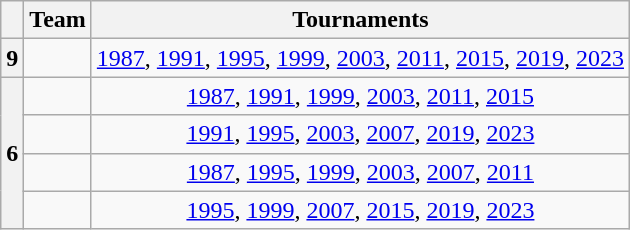<table class="wikitable">
<tr>
<th></th>
<th>Team</th>
<th>Tournaments</th>
</tr>
<tr>
<th>9</th>
<td></td>
<td align=center><a href='#'>1987</a>, <a href='#'>1991</a>, <a href='#'>1995</a>, <a href='#'>1999</a>, <a href='#'>2003</a>, <a href='#'>2011</a>, <a href='#'>2015</a>, <a href='#'>2019</a>, <a href='#'>2023</a></td>
</tr>
<tr>
<th rowspan="4">6</th>
<td></td>
<td align=center><a href='#'>1987</a>, <a href='#'>1991</a>, <a href='#'>1999</a>, <a href='#'>2003</a>, <a href='#'>2011</a>, <a href='#'>2015</a></td>
</tr>
<tr>
<td></td>
<td align=center><a href='#'>1991</a>, <a href='#'>1995</a>, <a href='#'>2003</a>, <a href='#'>2007</a>, <a href='#'>2019</a>, <a href='#'>2023</a></td>
</tr>
<tr>
<td></td>
<td align=center><a href='#'>1987</a>, <a href='#'>1995</a>, <a href='#'>1999</a>, <a href='#'>2003</a>, <a href='#'>2007</a>, <a href='#'>2011</a></td>
</tr>
<tr>
<td></td>
<td align=center><a href='#'>1995</a>, <a href='#'>1999</a>, <a href='#'>2007</a>, <a href='#'>2015</a>, <a href='#'>2019</a>, <a href='#'>2023</a></td>
</tr>
</table>
